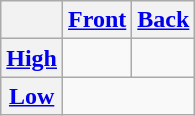<table class="wikitable">
<tr>
<th></th>
<th><a href='#'>Front</a></th>
<th><a href='#'>Back</a></th>
</tr>
<tr style="text-align: center;">
<th><a href='#'>High</a></th>
<td> </td>
<td> </td>
</tr>
<tr style="text-align: center;">
<th><a href='#'>Low</a></th>
<td colspan=2> </td>
</tr>
</table>
